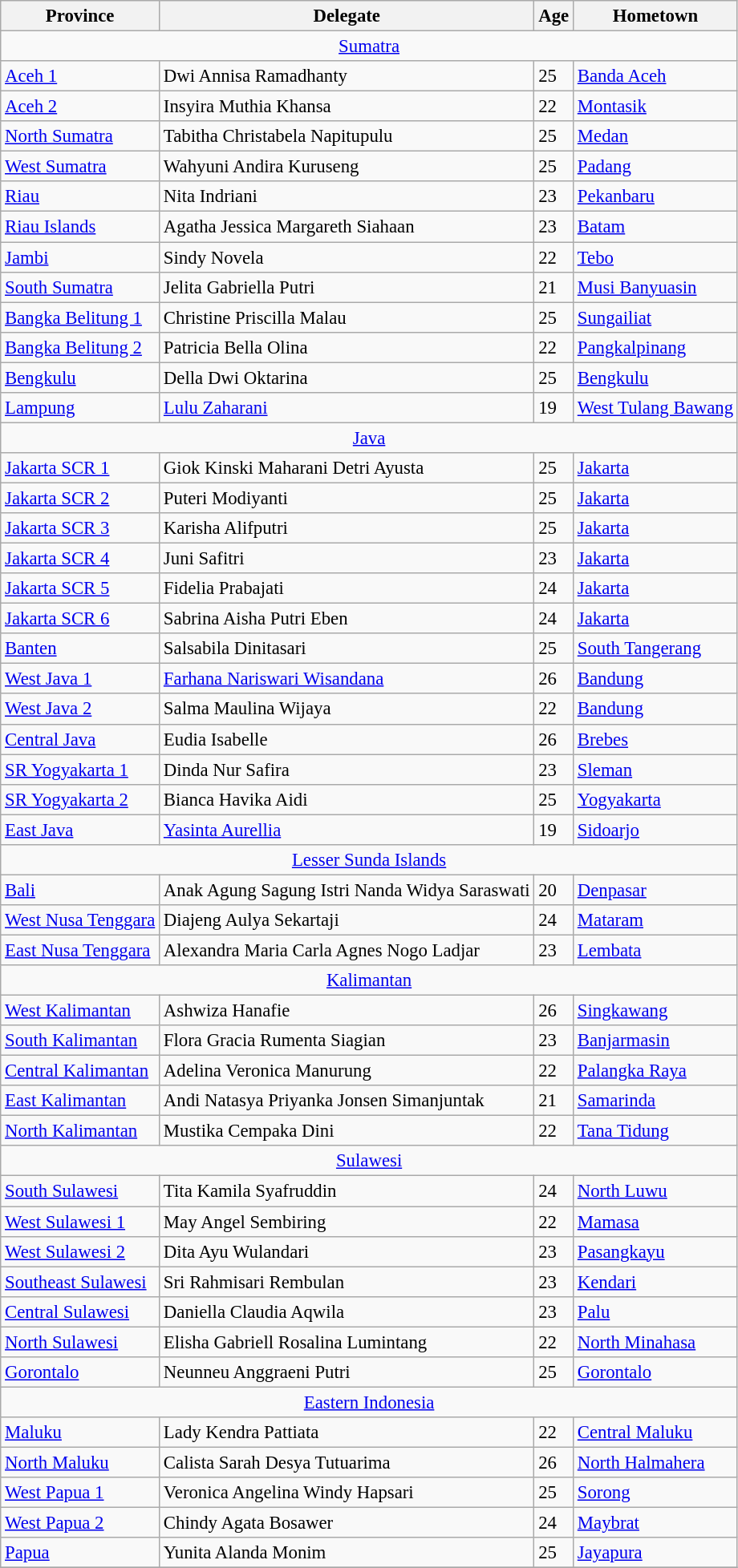<table class="wikitable sortable" style="font-size: 95%;">
<tr>
<th>Province</th>
<th>Delegate</th>
<th>Age</th>
<th>Hometown</th>
</tr>
<tr>
<td Colspan="5" style="text-align:center;"><a href='#'>Sumatra</a></td>
</tr>
<tr>
<td><a href='#'>Aceh 1</a></td>
<td>Dwi Annisa Ramadhanty</td>
<td>25</td>
<td><a href='#'>Banda Aceh</a></td>
</tr>
<tr>
<td><a href='#'>Aceh 2</a></td>
<td>Insyira Muthia Khansa</td>
<td>22</td>
<td><a href='#'>Montasik</a></td>
</tr>
<tr>
<td><a href='#'>North Sumatra</a></td>
<td>Tabitha Christabela Napitupulu</td>
<td>25</td>
<td><a href='#'>Medan</a></td>
</tr>
<tr>
<td><a href='#'>West Sumatra</a></td>
<td>Wahyuni Andira Kuruseng</td>
<td>25</td>
<td><a href='#'>Padang</a></td>
</tr>
<tr>
<td><a href='#'>Riau</a></td>
<td>Nita Indriani</td>
<td>23</td>
<td><a href='#'>Pekanbaru</a></td>
</tr>
<tr>
<td><a href='#'>Riau Islands</a></td>
<td>Agatha Jessica Margareth Siahaan</td>
<td>23</td>
<td><a href='#'>Batam</a></td>
</tr>
<tr>
<td><a href='#'>Jambi</a></td>
<td>Sindy Novela</td>
<td>22</td>
<td><a href='#'>Tebo</a></td>
</tr>
<tr>
<td><a href='#'>South Sumatra</a></td>
<td>Jelita Gabriella Putri</td>
<td>21</td>
<td><a href='#'>Musi Banyuasin</a></td>
</tr>
<tr>
<td><a href='#'>Bangka Belitung 1</a></td>
<td>Christine Priscilla Malau</td>
<td>25</td>
<td><a href='#'>Sungailiat</a></td>
</tr>
<tr>
<td><a href='#'>Bangka Belitung 2</a></td>
<td>Patricia Bella Olina</td>
<td>22</td>
<td><a href='#'>Pangkalpinang</a></td>
</tr>
<tr>
<td><a href='#'>Bengkulu</a></td>
<td>Della Dwi Oktarina</td>
<td>25</td>
<td><a href='#'>Bengkulu</a></td>
</tr>
<tr>
<td><a href='#'>Lampung</a></td>
<td><a href='#'>Lulu Zaharani</a></td>
<td>19</td>
<td><a href='#'>West Tulang Bawang</a></td>
</tr>
<tr>
<td Colspan="5" style="text-align:center;"><a href='#'>Java</a></td>
</tr>
<tr>
<td><a href='#'>Jakarta SCR 1</a></td>
<td>Giok Kinski Maharani Detri Ayusta</td>
<td>25</td>
<td><a href='#'>Jakarta</a></td>
</tr>
<tr>
<td><a href='#'>Jakarta SCR 2</a></td>
<td>Puteri Modiyanti</td>
<td>25</td>
<td><a href='#'>Jakarta</a></td>
</tr>
<tr>
<td><a href='#'>Jakarta SCR 3</a></td>
<td>Karisha Alifputri</td>
<td>25</td>
<td><a href='#'>Jakarta</a></td>
</tr>
<tr>
<td><a href='#'>Jakarta SCR 4</a></td>
<td>Juni Safitri</td>
<td>23</td>
<td><a href='#'>Jakarta</a></td>
</tr>
<tr>
<td><a href='#'>Jakarta SCR 5</a></td>
<td>Fidelia Prabajati</td>
<td>24</td>
<td><a href='#'>Jakarta</a></td>
</tr>
<tr>
<td><a href='#'>Jakarta SCR 6</a></td>
<td>Sabrina Aisha Putri Eben</td>
<td>24</td>
<td><a href='#'>Jakarta</a></td>
</tr>
<tr>
<td><a href='#'>Banten</a></td>
<td>Salsabila Dinitasari</td>
<td>25</td>
<td><a href='#'>South Tangerang</a></td>
</tr>
<tr>
<td><a href='#'>West Java 1</a></td>
<td><a href='#'>Farhana Nariswari Wisandana</a></td>
<td>26</td>
<td><a href='#'>Bandung</a></td>
</tr>
<tr>
<td><a href='#'>West Java 2</a></td>
<td>Salma Maulina Wijaya</td>
<td>22</td>
<td><a href='#'>Bandung</a></td>
</tr>
<tr>
<td><a href='#'>Central Java</a></td>
<td>Eudia Isabelle</td>
<td>26</td>
<td><a href='#'>Brebes</a></td>
</tr>
<tr>
<td><a href='#'>SR Yogyakarta 1</a></td>
<td>Dinda Nur Safira</td>
<td>23</td>
<td><a href='#'>Sleman</a></td>
</tr>
<tr>
<td><a href='#'>SR Yogyakarta 2</a></td>
<td>Bianca Havika Aidi</td>
<td>25</td>
<td><a href='#'>Yogyakarta</a></td>
</tr>
<tr>
<td><a href='#'>East Java</a></td>
<td><a href='#'>Yasinta Aurellia</a></td>
<td>19</td>
<td><a href='#'>Sidoarjo</a></td>
</tr>
<tr>
<td Colspan="5" style="text-align:center;"><a href='#'>Lesser Sunda Islands</a></td>
</tr>
<tr>
<td><a href='#'>Bali</a></td>
<td>Anak Agung Sagung Istri Nanda Widya Saraswati</td>
<td>20</td>
<td><a href='#'>Denpasar</a></td>
</tr>
<tr>
<td><a href='#'>West Nusa Tenggara</a></td>
<td>Diajeng Aulya Sekartaji</td>
<td>24</td>
<td><a href='#'>Mataram</a></td>
</tr>
<tr>
<td><a href='#'>East Nusa Tenggara</a></td>
<td>Alexandra Maria Carla Agnes Nogo Ladjar</td>
<td>23</td>
<td><a href='#'>Lembata</a></td>
</tr>
<tr>
<td Colspan="5" style="text-align:center;"><a href='#'>Kalimantan</a></td>
</tr>
<tr>
<td><a href='#'>West Kalimantan</a></td>
<td>Ashwiza Hanafie</td>
<td>26</td>
<td><a href='#'>Singkawang</a></td>
</tr>
<tr>
<td><a href='#'>South Kalimantan</a></td>
<td>Flora Gracia Rumenta Siagian</td>
<td>23</td>
<td><a href='#'>Banjarmasin</a></td>
</tr>
<tr>
<td><a href='#'>Central Kalimantan</a></td>
<td>Adelina Veronica Manurung</td>
<td>22</td>
<td><a href='#'>Palangka Raya</a></td>
</tr>
<tr>
<td><a href='#'>East Kalimantan</a></td>
<td>Andi Natasya Priyanka Jonsen Simanjuntak</td>
<td>21</td>
<td><a href='#'>Samarinda</a></td>
</tr>
<tr>
<td><a href='#'>North Kalimantan</a></td>
<td>Mustika Cempaka Dini</td>
<td>22</td>
<td><a href='#'>Tana Tidung</a></td>
</tr>
<tr>
<td Colspan="5" style="text-align:center;"><a href='#'>Sulawesi</a></td>
</tr>
<tr>
<td><a href='#'>South Sulawesi</a></td>
<td>Tita Kamila Syafruddin</td>
<td>24</td>
<td><a href='#'>North Luwu</a></td>
</tr>
<tr>
<td><a href='#'>West Sulawesi 1</a></td>
<td>May Angel Sembiring</td>
<td>22</td>
<td><a href='#'>Mamasa</a></td>
</tr>
<tr>
<td><a href='#'>West Sulawesi 2</a></td>
<td>Dita Ayu Wulandari</td>
<td>23</td>
<td><a href='#'>Pasangkayu</a></td>
</tr>
<tr>
<td><a href='#'>Southeast Sulawesi</a></td>
<td>Sri Rahmisari Rembulan</td>
<td>23</td>
<td><a href='#'>Kendari</a></td>
</tr>
<tr>
<td><a href='#'>Central Sulawesi</a></td>
<td>Daniella Claudia Aqwila</td>
<td>23</td>
<td><a href='#'>Palu</a></td>
</tr>
<tr>
<td><a href='#'>North Sulawesi</a></td>
<td>Elisha Gabriell Rosalina Lumintang</td>
<td>22</td>
<td><a href='#'>North Minahasa</a></td>
</tr>
<tr>
<td><a href='#'>Gorontalo</a></td>
<td>Neunneu Anggraeni Putri</td>
<td>25</td>
<td><a href='#'>Gorontalo</a></td>
</tr>
<tr>
<td Colspan="5" style="text-align:center;"><a href='#'>Eastern Indonesia</a></td>
</tr>
<tr>
<td><a href='#'>Maluku</a></td>
<td>Lady Kendra Pattiata</td>
<td>22</td>
<td><a href='#'>Central Maluku</a></td>
</tr>
<tr>
<td><a href='#'>North Maluku</a></td>
<td>Calista Sarah Desya Tutuarima</td>
<td>26</td>
<td><a href='#'>North Halmahera</a></td>
</tr>
<tr>
<td><a href='#'>West Papua 1</a></td>
<td>Veronica Angelina Windy Hapsari</td>
<td>25</td>
<td><a href='#'>Sorong</a></td>
</tr>
<tr>
<td><a href='#'>West Papua 2</a></td>
<td>Chindy Agata Bosawer</td>
<td>24</td>
<td><a href='#'>Maybrat</a></td>
</tr>
<tr>
<td><a href='#'>Papua</a></td>
<td>Yunita Alanda Monim</td>
<td>25</td>
<td><a href='#'>Jayapura</a></td>
</tr>
<tr>
</tr>
</table>
